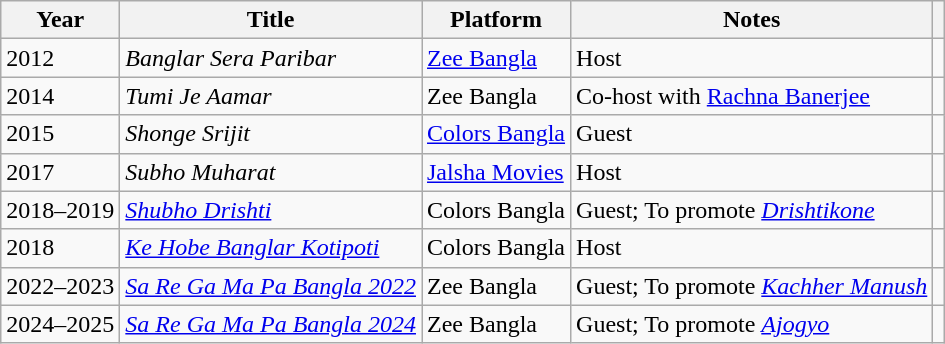<table class="wikitable">
<tr>
<th>Year</th>
<th>Title</th>
<th>Platform</th>
<th>Notes</th>
<th></th>
</tr>
<tr>
<td>2012</td>
<td><em>Banglar Sera Paribar</em></td>
<td><a href='#'>Zee Bangla</a></td>
<td>Host</td>
<td></td>
</tr>
<tr>
<td>2014</td>
<td><em>Tumi Je Aamar</em></td>
<td>Zee Bangla</td>
<td>Co-host with <a href='#'>Rachna Banerjee</a></td>
<td></td>
</tr>
<tr>
<td>2015</td>
<td><em>Shonge Srijit</em></td>
<td><a href='#'>Colors Bangla</a></td>
<td>Guest</td>
<td></td>
</tr>
<tr>
<td>2017</td>
<td><em>Subho Muharat</em></td>
<td><a href='#'>Jalsha Movies</a></td>
<td>Host</td>
<td></td>
</tr>
<tr>
<td>2018–2019</td>
<td><em><a href='#'>Shubho Drishti</a></em></td>
<td>Colors Bangla</td>
<td>Guest; To promote <em><a href='#'>Drishtikone</a></em></td>
<td></td>
</tr>
<tr>
<td>2018</td>
<td><em><a href='#'>Ke Hobe Banglar Kotipoti</a></em></td>
<td>Colors Bangla</td>
<td>Host</td>
<td></td>
</tr>
<tr>
<td>2022–2023</td>
<td><a href='#'><em>Sa Re Ga Ma Pa Bangla 2022</em></a></td>
<td>Zee Bangla</td>
<td>Guest; To promote <em><a href='#'>Kachher Manush</a></em></td>
<td></td>
</tr>
<tr>
<td>2024–2025</td>
<td><a href='#'><em>Sa Re Ga Ma Pa Bangla 2024</em></a></td>
<td>Zee Bangla</td>
<td>Guest; To promote <em><a href='#'>Ajogyo</a></em></td>
<td></td>
</tr>
</table>
